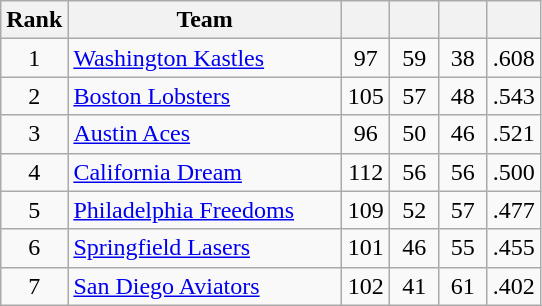<table class="wikitable sortable" style="text-align:left">
<tr>
<th width="25px">Rank</th>
<th width="175px">Team</th>
<th width="25px"></th>
<th width="25px"></th>
<th width="25px"></th>
<th width="25px"></th>
</tr>
<tr>
<td style="text-align:center">1</td>
<td><a href='#'>Washington Kastles</a></td>
<td style="text-align:center">97</td>
<td style="text-align:center">59</td>
<td style="text-align:center">38</td>
<td style="text-align:center">.608</td>
</tr>
<tr>
<td style="text-align:center">2</td>
<td><a href='#'>Boston Lobsters</a></td>
<td style="text-align:center">105</td>
<td style="text-align:center">57</td>
<td style="text-align:center">48</td>
<td style="text-align:center">.543</td>
</tr>
<tr>
<td style="text-align:center">3</td>
<td><a href='#'>Austin Aces</a></td>
<td style="text-align:center">96</td>
<td style="text-align:center">50</td>
<td style="text-align:center">46</td>
<td style="text-align:center">.521</td>
</tr>
<tr>
<td style="text-align:center">4</td>
<td><a href='#'>California Dream</a></td>
<td style="text-align:center">112</td>
<td style="text-align:center">56</td>
<td style="text-align:center">56</td>
<td style="text-align:center">.500</td>
</tr>
<tr>
<td style="text-align:center">5</td>
<td><a href='#'>Philadelphia Freedoms</a></td>
<td style="text-align:center">109</td>
<td style="text-align:center">52</td>
<td style="text-align:center">57</td>
<td style="text-align:center">.477</td>
</tr>
<tr>
<td style="text-align:center">6</td>
<td><a href='#'>Springfield Lasers</a></td>
<td style="text-align:center">101</td>
<td style="text-align:center">46</td>
<td style="text-align:center">55</td>
<td style="text-align:center">.455</td>
</tr>
<tr>
<td style="text-align:center">7</td>
<td><a href='#'>San Diego Aviators</a></td>
<td style="text-align:center">102</td>
<td style="text-align:center">41</td>
<td style="text-align:center">61</td>
<td style="text-align:center">.402</td>
</tr>
</table>
